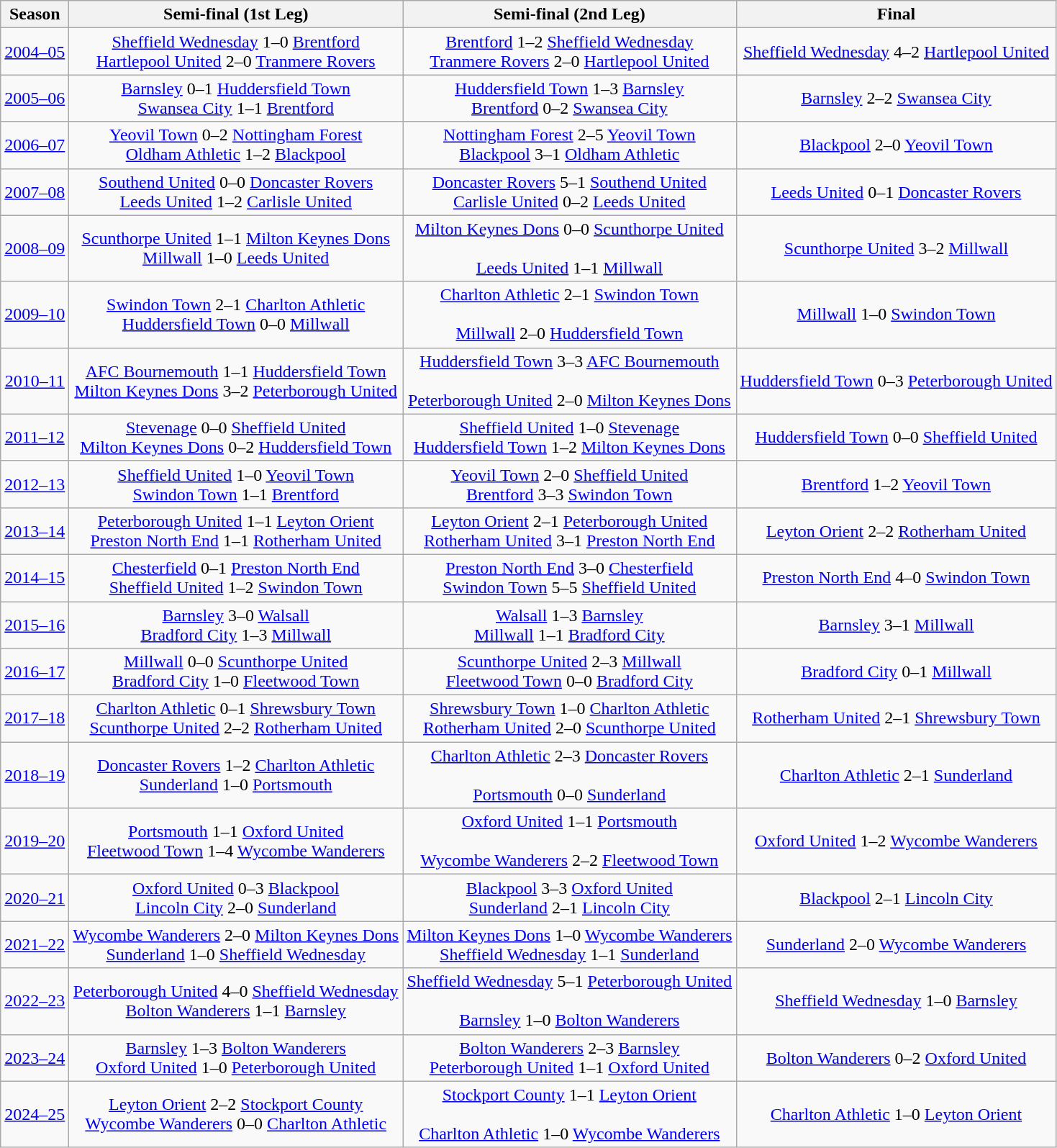<table class="wikitable sortable" style="text-align:center;">
<tr>
<th>Season</th>
<th>Semi-final (1st Leg)</th>
<th>Semi-final (2nd Leg)</th>
<th>Final</th>
</tr>
<tr>
<td><a href='#'>2004–05</a></td>
<td><a href='#'>Sheffield Wednesday</a> 1–0 <a href='#'>Brentford</a><br><a href='#'>Hartlepool United</a> 2–0 <a href='#'>Tranmere Rovers</a></td>
<td><a href='#'>Brentford</a> 1–2 <a href='#'>Sheffield Wednesday</a><br><a href='#'>Tranmere Rovers</a> 2–0 <a href='#'>Hartlepool United</a><br></td>
<td><a href='#'>Sheffield Wednesday</a> 4–2 <a href='#'>Hartlepool United</a> </td>
</tr>
<tr>
<td><a href='#'>2005–06</a></td>
<td><a href='#'>Barnsley</a> 0–1 <a href='#'>Huddersfield Town</a><br><a href='#'>Swansea City</a> 1–1 <a href='#'>Brentford</a></td>
<td><a href='#'>Huddersfield Town</a> 1–3 <a href='#'>Barnsley</a><br><a href='#'>Brentford</a> 0–2 <a href='#'>Swansea City</a></td>
<td><a href='#'>Barnsley</a> 2–2 <a href='#'>Swansea City</a><br></td>
</tr>
<tr>
<td><a href='#'>2006–07</a></td>
<td><a href='#'>Yeovil Town</a> 0–2 <a href='#'>Nottingham Forest</a><br><a href='#'>Oldham Athletic</a> 1–2 <a href='#'>Blackpool</a></td>
<td><a href='#'>Nottingham Forest</a> 2–5 <a href='#'>Yeovil Town</a> <br><a href='#'>Blackpool</a> 3–1 <a href='#'>Oldham Athletic</a></td>
<td><a href='#'>Blackpool</a> 2–0 <a href='#'>Yeovil Town</a></td>
</tr>
<tr>
<td><a href='#'>2007–08</a></td>
<td><a href='#'>Southend United</a> 0–0 <a href='#'>Doncaster Rovers</a><br><a href='#'>Leeds United</a> 1–2 <a href='#'>Carlisle United</a></td>
<td><a href='#'>Doncaster Rovers</a> 5–1 <a href='#'>Southend United</a><br><a href='#'>Carlisle United</a> 0–2 <a href='#'>Leeds United</a></td>
<td><a href='#'>Leeds United</a> 0–1 <a href='#'>Doncaster Rovers</a></td>
</tr>
<tr>
<td><a href='#'>2008–09</a></td>
<td><a href='#'>Scunthorpe United</a> 1–1 <a href='#'>Milton Keynes Dons</a><br><a href='#'>Millwall</a> 1–0 <a href='#'>Leeds United</a></td>
<td><a href='#'>Milton Keynes Dons</a> 0–0 <a href='#'>Scunthorpe United</a><br><br><a href='#'>Leeds United</a> 1–1 <a href='#'>Millwall</a></td>
<td><a href='#'>Scunthorpe United</a> 3–2 <a href='#'>Millwall</a></td>
</tr>
<tr>
<td><a href='#'>2009–10</a></td>
<td><a href='#'>Swindon Town</a> 2–1 <a href='#'>Charlton Athletic</a><br><a href='#'>Huddersfield Town</a> 0–0 <a href='#'>Millwall</a></td>
<td><a href='#'>Charlton Athletic</a> 2–1 <a href='#'>Swindon Town</a><br><br><a href='#'>Millwall</a> 2–0 <a href='#'>Huddersfield Town</a></td>
<td><a href='#'>Millwall</a> 1–0 <a href='#'>Swindon Town</a></td>
</tr>
<tr>
<td><a href='#'>2010–11</a></td>
<td><a href='#'>AFC Bournemouth</a> 1–1 <a href='#'>Huddersfield Town</a><br><a href='#'>Milton Keynes Dons</a> 3–2 <a href='#'>Peterborough United</a></td>
<td><a href='#'>Huddersfield Town</a> 3–3 <a href='#'>AFC Bournemouth</a><br><br><a href='#'>Peterborough United</a> 2–0 <a href='#'>Milton Keynes Dons</a></td>
<td><a href='#'>Huddersfield Town</a> 0–3 <a href='#'>Peterborough United</a></td>
</tr>
<tr>
<td><a href='#'>2011–12</a></td>
<td><a href='#'>Stevenage</a> 0–0 <a href='#'>Sheffield United</a><br><a href='#'>Milton Keynes Dons</a> 0–2 <a href='#'>Huddersfield Town</a></td>
<td><a href='#'>Sheffield United</a> 1–0 <a href='#'>Stevenage</a><br><a href='#'>Huddersfield Town</a> 1–2 <a href='#'>Milton Keynes Dons</a></td>
<td><a href='#'>Huddersfield Town</a> 0–0 <a href='#'>Sheffield United</a><br></td>
</tr>
<tr>
<td><a href='#'>2012–13</a></td>
<td><a href='#'>Sheffield United</a> 1–0 <a href='#'>Yeovil Town</a><br><a href='#'>Swindon Town</a> 1–1 <a href='#'>Brentford</a></td>
<td><a href='#'>Yeovil Town</a> 2–0 <a href='#'>Sheffield United</a><br><a href='#'>Brentford</a> 3–3 <a href='#'>Swindon Town</a><br></td>
<td><a href='#'>Brentford</a> 1–2 <a href='#'>Yeovil Town</a></td>
</tr>
<tr>
<td><a href='#'>2013–14</a></td>
<td><a href='#'>Peterborough United</a> 1–1 <a href='#'>Leyton Orient</a><br><a href='#'>Preston North End</a> 1–1 <a href='#'>Rotherham United</a></td>
<td><a href='#'>Leyton Orient</a> 2–1 <a href='#'>Peterborough United</a><br><a href='#'>Rotherham United</a> 3–1 <a href='#'>Preston North End</a></td>
<td><a href='#'>Leyton Orient</a> 2–2 <a href='#'>Rotherham United</a><br></td>
</tr>
<tr>
<td><a href='#'>2014–15</a></td>
<td><a href='#'>Chesterfield</a> 0–1 <a href='#'>Preston North End</a><br><a href='#'>Sheffield United</a> 1–2 <a href='#'>Swindon Town</a></td>
<td><a href='#'>Preston North End</a> 3–0 <a href='#'>Chesterfield</a><br><a href='#'>Swindon Town</a> 5–5 <a href='#'>Sheffield United</a></td>
<td><a href='#'>Preston North End</a> 4–0 <a href='#'>Swindon Town</a></td>
</tr>
<tr>
<td><a href='#'>2015–16</a></td>
<td><a href='#'>Barnsley</a> 3–0 <a href='#'>Walsall</a><br><a href='#'>Bradford City</a> 1–3 <a href='#'>Millwall</a></td>
<td><a href='#'>Walsall</a> 1–3 <a href='#'>Barnsley</a><br><a href='#'>Millwall</a> 1–1 <a href='#'>Bradford City</a></td>
<td><a href='#'>Barnsley</a> 3–1 <a href='#'>Millwall</a></td>
</tr>
<tr>
<td><a href='#'>2016–17</a></td>
<td><a href='#'>Millwall</a> 0–0 <a href='#'>Scunthorpe United</a><br><a href='#'>Bradford City</a> 1–0 <a href='#'>Fleetwood Town</a></td>
<td><a href='#'>Scunthorpe United</a> 2–3 <a href='#'>Millwall</a><br><a href='#'>Fleetwood Town</a> 0–0 <a href='#'>Bradford City</a></td>
<td><a href='#'>Bradford City</a> 0–1 <a href='#'>Millwall</a></td>
</tr>
<tr>
<td><a href='#'>2017–18</a></td>
<td><a href='#'>Charlton Athletic</a> 0–1 <a href='#'>Shrewsbury Town</a><br><a href='#'>Scunthorpe United</a> 2–2 <a href='#'>Rotherham United</a></td>
<td><a href='#'>Shrewsbury Town</a> 1–0 <a href='#'>Charlton Athletic</a><br><a href='#'>Rotherham United</a> 2–0 <a href='#'>Scunthorpe United</a></td>
<td><a href='#'>Rotherham United</a> 2–1 <a href='#'>Shrewsbury Town</a> </td>
</tr>
<tr>
<td><a href='#'>2018–19</a></td>
<td><a href='#'>Doncaster Rovers</a> 1–2 <a href='#'>Charlton Athletic</a><br><a href='#'>Sunderland</a> 1–0 <a href='#'>Portsmouth</a></td>
<td><a href='#'>Charlton Athletic</a> 2–3 <a href='#'>Doncaster Rovers</a><br><br><a href='#'>Portsmouth</a> 0–0 <a href='#'>Sunderland</a></td>
<td><a href='#'>Charlton Athletic</a> 2–1 <a href='#'>Sunderland</a></td>
</tr>
<tr>
<td><a href='#'>2019–20</a></td>
<td><a href='#'>Portsmouth</a> 1–1 <a href='#'>Oxford United</a><br><a href='#'>Fleetwood Town</a> 1–4 <a href='#'>Wycombe Wanderers</a></td>
<td><a href='#'>Oxford United</a> 1–1 <a href='#'>Portsmouth</a><br><br><a href='#'>Wycombe Wanderers</a> 2–2 <a href='#'>Fleetwood Town</a></td>
<td><a href='#'>Oxford United</a> 1–2 <a href='#'>Wycombe Wanderers</a></td>
</tr>
<tr>
<td><a href='#'>2020–21</a></td>
<td><a href='#'>Oxford United</a> 0–3 <a href='#'>Blackpool</a><br><a href='#'>Lincoln City</a> 2–0 <a href='#'>Sunderland</a></td>
<td><a href='#'>Blackpool</a> 3–3 <a href='#'>Oxford United</a><br><a href='#'>Sunderland</a> 2–1 <a href='#'>Lincoln City</a></td>
<td><a href='#'>Blackpool</a> 2–1 <a href='#'>Lincoln City</a></td>
</tr>
<tr>
<td><a href='#'>2021–22</a></td>
<td><a href='#'>Wycombe Wanderers</a> 2–0 <a href='#'>Milton Keynes Dons</a><br><a href='#'>Sunderland</a> 1–0 <a href='#'>Sheffield Wednesday</a></td>
<td><a href='#'>Milton Keynes Dons</a> 1–0 <a href='#'>Wycombe Wanderers</a><br><a href='#'>Sheffield Wednesday</a> 1–1 <a href='#'>Sunderland</a></td>
<td><a href='#'>Sunderland</a> 2–0 <a href='#'>Wycombe Wanderers</a></td>
</tr>
<tr>
<td><a href='#'>2022–23</a></td>
<td><a href='#'>Peterborough United</a> 4–0 <a href='#'>Sheffield Wednesday</a><br><a href='#'>Bolton Wanderers</a> 1–1 <a href='#'>Barnsley</a></td>
<td><a href='#'>Sheffield Wednesday</a> 5–1 <a href='#'>Peterborough United</a><br><br><a href='#'>Barnsley</a> 1–0 <a href='#'>Bolton Wanderers</a></td>
<td><a href='#'>Sheffield Wednesday</a> 1–0 <a href='#'>Barnsley</a> </td>
</tr>
<tr>
<td><a href='#'>2023–24</a></td>
<td><a href='#'>Barnsley</a> 1–3 <a href='#'>Bolton Wanderers</a><br><a href='#'>Oxford United</a> 1–0 <a href='#'>Peterborough United</a></td>
<td><a href='#'>Bolton Wanderers</a> 2–3 <a href='#'>Barnsley</a><br><a href='#'>Peterborough United</a> 1–1 <a href='#'>Oxford United</a></td>
<td><a href='#'>Bolton Wanderers</a> 0–2 <a href='#'>Oxford United</a></td>
</tr>
<tr>
<td><a href='#'>2024–25</a></td>
<td><a href='#'>Leyton Orient</a> 2–2 <a href='#'>Stockport County</a><br><a href='#'>Wycombe Wanderers</a> 0–0 <a href='#'>Charlton Athletic</a></td>
<td><a href='#'>Stockport County</a> 1–1 <a href='#'>Leyton Orient</a><br><br><a href='#'>Charlton Athletic</a> 1–0 <a href='#'>Wycombe Wanderers</a></td>
<td><a href='#'>Charlton Athletic</a> 1–0 <a href='#'>Leyton Orient</a></td>
</tr>
</table>
